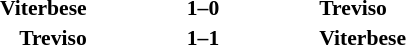<table width="100%" cellspacing="1">
<tr>
<th width="20%"></th>
<th width="12%"></th>
<th width="20%"></th>
<th></th>
</tr>
<tr style="font-size:90%;">
<td align="right"><strong>Viterbese</strong></td>
<td align="center"><strong>1–0</strong></td>
<td align="left"><strong>Treviso</strong></td>
</tr>
<tr style="font-size:90%;">
<td align="right"><strong>Treviso</strong></td>
<td align="center"><strong>1–1</strong></td>
<td align="left"><strong>Viterbese</strong></td>
</tr>
</table>
